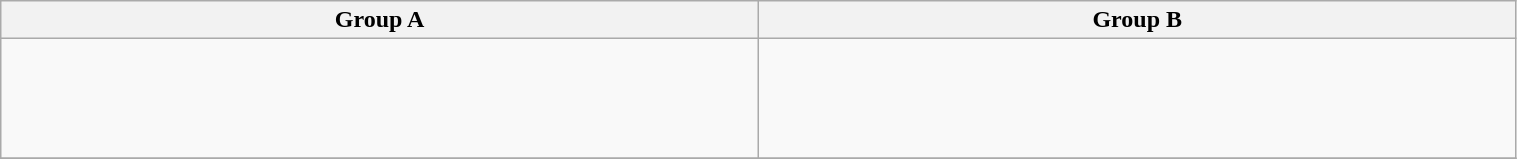<table class="wikitable" style="width:80%;">
<tr>
<th width=25%>Group A</th>
<th width=25%>Group B</th>
</tr>
<tr>
<td><br><br>
<br>
<br></td>
<td><br><br>
<br>
<br></td>
</tr>
<tr>
</tr>
</table>
